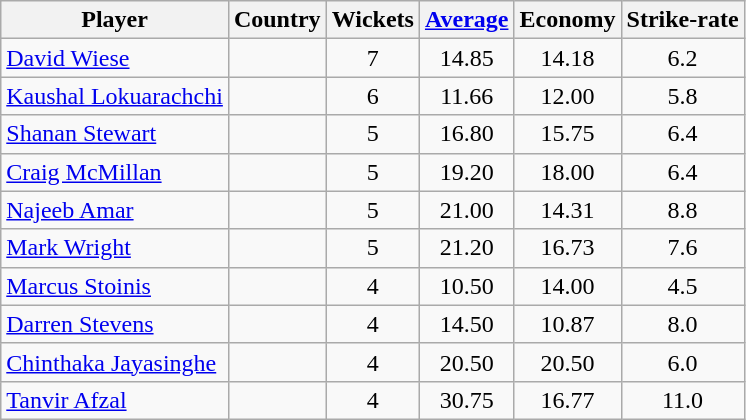<table class="wikitable sortable" style="text-align:center;">
<tr>
<th>Player</th>
<th>Country</th>
<th>Wickets</th>
<th><a href='#'>Average</a></th>
<th>Economy</th>
<th>Strike-rate</th>
</tr>
<tr>
<td style="text-align:left;"><a href='#'>David Wiese</a></td>
<td style="text-align:left;"></td>
<td>7</td>
<td>14.85</td>
<td>14.18</td>
<td>6.2</td>
</tr>
<tr>
<td style="text-align:left;"><a href='#'>Kaushal Lokuarachchi</a></td>
<td style="text-align:left;"></td>
<td>6</td>
<td>11.66</td>
<td>12.00</td>
<td>5.8</td>
</tr>
<tr>
<td style="text-align:left;"><a href='#'>Shanan Stewart</a></td>
<td style="text-align:left;"></td>
<td>5</td>
<td>16.80</td>
<td>15.75</td>
<td>6.4</td>
</tr>
<tr>
<td style="text-align:left;"><a href='#'>Craig McMillan</a></td>
<td style="text-align:left;"></td>
<td>5</td>
<td>19.20</td>
<td>18.00</td>
<td>6.4</td>
</tr>
<tr>
<td style="text-align:left;"><a href='#'>Najeeb Amar</a></td>
<td style="text-align:left;"></td>
<td>5</td>
<td>21.00</td>
<td>14.31</td>
<td>8.8</td>
</tr>
<tr>
<td style="text-align:left;"><a href='#'>Mark Wright</a></td>
<td style="text-align:left;"></td>
<td>5</td>
<td>21.20</td>
<td>16.73</td>
<td>7.6</td>
</tr>
<tr>
<td style="text-align:left;"><a href='#'>Marcus Stoinis</a></td>
<td style="text-align:left;"></td>
<td>4</td>
<td>10.50</td>
<td>14.00</td>
<td>4.5</td>
</tr>
<tr>
<td style="text-align:left;"><a href='#'>Darren Stevens</a></td>
<td style="text-align:left;"></td>
<td>4</td>
<td>14.50</td>
<td>10.87</td>
<td>8.0</td>
</tr>
<tr>
<td style="text-align:left;"><a href='#'>Chinthaka Jayasinghe</a></td>
<td style="text-align:left;"></td>
<td>4</td>
<td>20.50</td>
<td>20.50</td>
<td>6.0</td>
</tr>
<tr>
<td style="text-align:left;"><a href='#'>Tanvir Afzal</a></td>
<td style="text-align:left;"></td>
<td>4</td>
<td>30.75</td>
<td>16.77</td>
<td>11.0</td>
</tr>
</table>
